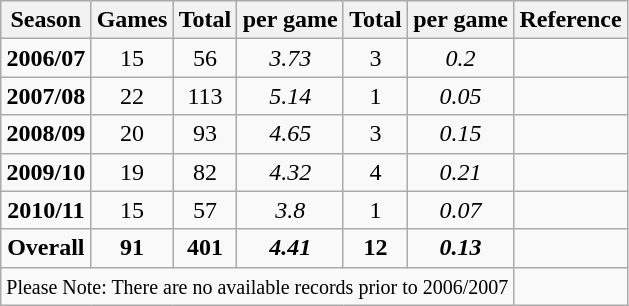<table class="wikitable" style="text-align:center">
<tr>
<th>Season</th>
<th>Games</th>
<th>Total </th>
<th> per game</th>
<th>Total </th>
<th> per game</th>
<th>Reference</th>
</tr>
<tr>
<td><strong>2006/07</strong></td>
<td>15</td>
<td>56</td>
<td><em>3.73</em></td>
<td>3</td>
<td><em>0.2</em></td>
<td></td>
</tr>
<tr>
<td><strong>2007/08</strong></td>
<td>22</td>
<td>113</td>
<td><em>5.14</em></td>
<td>1</td>
<td><em>0.05</em></td>
<td></td>
</tr>
<tr>
<td><strong>2008/09</strong></td>
<td>20</td>
<td>93</td>
<td><em>4.65</em></td>
<td>3</td>
<td><em>0.15</em></td>
<td></td>
</tr>
<tr>
<td><strong>2009/10</strong></td>
<td>19</td>
<td>82</td>
<td><em>4.32</em></td>
<td>4</td>
<td><em>0.21</em></td>
<td></td>
</tr>
<tr>
<td><strong>2010/11</strong></td>
<td>15</td>
<td>57</td>
<td><em>3.8</em></td>
<td>1</td>
<td><em>0.07</em></td>
<td></td>
</tr>
<tr>
<td><strong>Overall</strong></td>
<td><strong>91</strong></td>
<td><strong>401</strong></td>
<td><strong><em>4.41</em></strong></td>
<td><strong>12</strong></td>
<td><strong><em>0.13</em></strong></td>
<td></td>
</tr>
<tr>
<td colspan="6" align="left"><small>Please Note: There are no available records prior to 2006/2007</small></td>
</tr>
</table>
